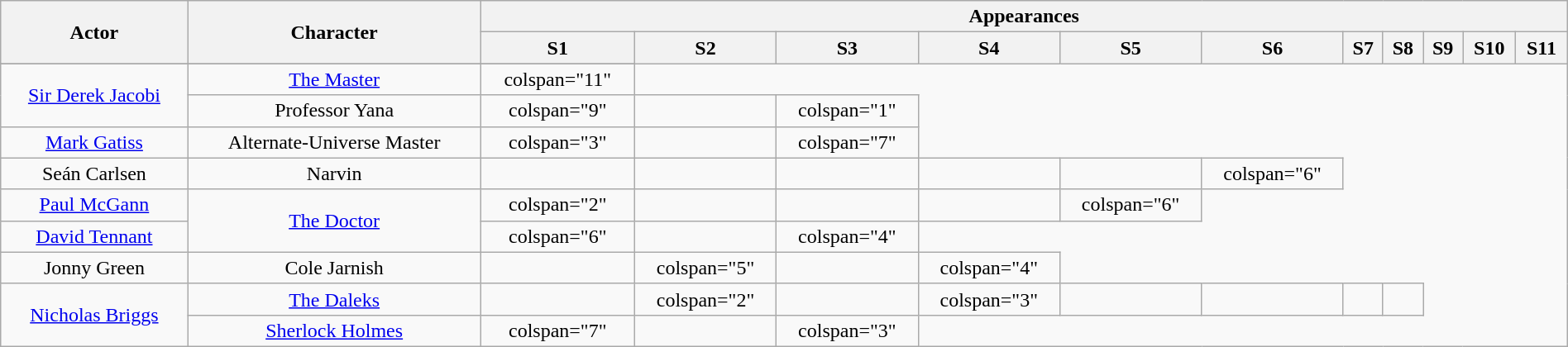<table class="wikitable" style="text-align:center;" width="100%">
<tr ">
<th rowspan="2">Actor</th>
<th rowspan="2">Character</th>
<th colspan="11">Appearances</th>
</tr>
<tr>
<th>S1</th>
<th>S2</th>
<th>S3</th>
<th>S4</th>
<th>S5</th>
<th>S6</th>
<th>S7</th>
<th>S8</th>
<th>S9</th>
<th>S10</th>
<th>S11</th>
</tr>
<tr>
</tr>
<tr>
<td rowspan="2"><a href='#'>Sir Derek Jacobi</a></td>
<td><a href='#'>The Master</a></td>
<td>colspan="11" </td>
</tr>
<tr>
<td>Professor Yana</td>
<td>colspan="9" </td>
<td></td>
<td>colspan="1" </td>
</tr>
<tr>
<td><a href='#'>Mark Gatiss</a></td>
<td>Alternate-Universe Master</td>
<td>colspan="3" </td>
<td></td>
<td>colspan="7" </td>
</tr>
<tr>
<td>Seán Carlsen</td>
<td>Narvin</td>
<td></td>
<td></td>
<td></td>
<td></td>
<td></td>
<td>colspan="6" </td>
</tr>
<tr>
<td><a href='#'>Paul McGann</a></td>
<td rowspan="2"><a href='#'>The Doctor</a></td>
<td>colspan="2" </td>
<td></td>
<td></td>
<td></td>
<td>colspan="6" </td>
</tr>
<tr>
<td><a href='#'>David Tennant</a></td>
<td>colspan="6" </td>
<td></td>
<td>colspan="4" </td>
</tr>
<tr>
<td>Jonny Green</td>
<td>Cole Jarnish</td>
<td></td>
<td>colspan="5" </td>
<td></td>
<td>colspan="4" </td>
</tr>
<tr>
<td rowspan="2"><a href='#'>Nicholas Briggs</a></td>
<td><a href='#'>The Daleks</a></td>
<td></td>
<td>colspan="2" </td>
<td></td>
<td>colspan="3" </td>
<td></td>
<td></td>
<td></td>
<td></td>
</tr>
<tr>
<td><a href='#'>Sherlock Holmes</a></td>
<td>colspan="7" </td>
<td></td>
<td>colspan="3" </td>
</tr>
</table>
